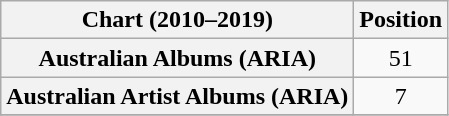<table class="wikitable plainrowheaders" style="text-align:center">
<tr>
<th scope="col">Chart (2010–2019)</th>
<th scope="col">Position</th>
</tr>
<tr>
<th scope="row">Australian Albums (ARIA)</th>
<td>51</td>
</tr>
<tr>
<th scope="row">Australian Artist Albums (ARIA)</th>
<td>7</td>
</tr>
<tr>
</tr>
</table>
